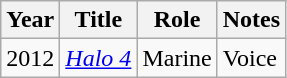<table class="wikitable sortable">
<tr>
<th>Year</th>
<th>Title</th>
<th>Role</th>
<th class="unsortable">Notes</th>
</tr>
<tr>
<td>2012</td>
<td><em><a href='#'>Halo 4</a></em></td>
<td>Marine</td>
<td>Voice</td>
</tr>
</table>
